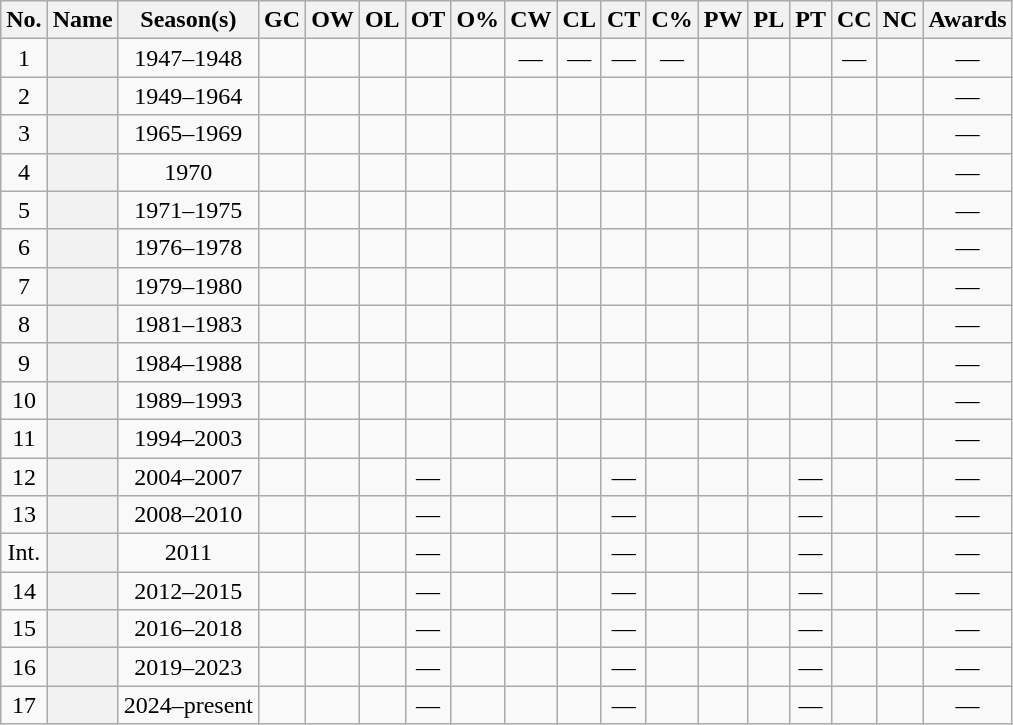<table class="wikitable sortable" style="text-align:center">
<tr>
<th scope="col" class="unsortable">No.</th>
<th scope="col">Name</th>
<th scope="col">Season(s)</th>
<th scope="col">GC</th>
<th scope="col">OW</th>
<th scope="col">OL</th>
<th scope="col">OT</th>
<th scope="col">O%</th>
<th scope="col">CW</th>
<th scope="col">CL</th>
<th scope="col">CT</th>
<th scope="col">C%</th>
<th scope="col">PW</th>
<th scope="col">PL</th>
<th scope="col">PT</th>
<th scope="col">CC</th>
<th scope="col">NC</th>
<th scope="col" class="unsortable">Awards</th>
</tr>
<tr>
<td>1</td>
<th scope="row"></th>
<td>1947–1948</td>
<td></td>
<td></td>
<td></td>
<td></td>
<td></td>
<td>—</td>
<td>—</td>
<td>—</td>
<td>—</td>
<td></td>
<td></td>
<td></td>
<td>—</td>
<td></td>
<td>—</td>
</tr>
<tr>
<td>2</td>
<th scope="row"></th>
<td>1949–1964</td>
<td></td>
<td></td>
<td></td>
<td></td>
<td></td>
<td></td>
<td></td>
<td></td>
<td></td>
<td></td>
<td></td>
<td></td>
<td></td>
<td></td>
<td>—</td>
</tr>
<tr>
<td>3</td>
<th scope="row"></th>
<td>1965–1969</td>
<td></td>
<td></td>
<td></td>
<td></td>
<td></td>
<td></td>
<td></td>
<td></td>
<td></td>
<td></td>
<td></td>
<td></td>
<td></td>
<td></td>
<td>—</td>
</tr>
<tr>
<td>4</td>
<th scope="row"></th>
<td>1970</td>
<td></td>
<td></td>
<td></td>
<td></td>
<td></td>
<td></td>
<td></td>
<td></td>
<td></td>
<td></td>
<td></td>
<td></td>
<td></td>
<td></td>
<td>—</td>
</tr>
<tr>
<td>5</td>
<th scope="row"></th>
<td>1971–1975</td>
<td></td>
<td></td>
<td></td>
<td></td>
<td></td>
<td></td>
<td></td>
<td></td>
<td></td>
<td></td>
<td></td>
<td></td>
<td></td>
<td></td>
<td>—</td>
</tr>
<tr>
<td>6</td>
<th scope="row"></th>
<td>1976–1978</td>
<td></td>
<td></td>
<td></td>
<td></td>
<td></td>
<td></td>
<td></td>
<td></td>
<td></td>
<td></td>
<td></td>
<td></td>
<td></td>
<td></td>
<td>—</td>
</tr>
<tr>
<td>7</td>
<th scope="row"></th>
<td>1979–1980</td>
<td></td>
<td></td>
<td></td>
<td></td>
<td></td>
<td></td>
<td></td>
<td></td>
<td></td>
<td></td>
<td></td>
<td></td>
<td></td>
<td></td>
<td>—</td>
</tr>
<tr>
<td>8</td>
<th scope="row"></th>
<td>1981–1983</td>
<td></td>
<td></td>
<td></td>
<td></td>
<td></td>
<td></td>
<td></td>
<td></td>
<td></td>
<td></td>
<td></td>
<td></td>
<td></td>
<td></td>
<td>—</td>
</tr>
<tr>
<td>9</td>
<th scope="row"></th>
<td>1984–1988</td>
<td></td>
<td></td>
<td></td>
<td></td>
<td></td>
<td></td>
<td></td>
<td></td>
<td></td>
<td></td>
<td></td>
<td></td>
<td></td>
<td></td>
<td>—</td>
</tr>
<tr>
<td>10</td>
<th scope="row"></th>
<td>1989–1993</td>
<td></td>
<td></td>
<td></td>
<td></td>
<td></td>
<td></td>
<td></td>
<td></td>
<td></td>
<td></td>
<td></td>
<td></td>
<td></td>
<td></td>
<td>—</td>
</tr>
<tr>
<td>11</td>
<th scope="row"></th>
<td>1994–2003</td>
<td></td>
<td></td>
<td></td>
<td></td>
<td></td>
<td></td>
<td></td>
<td></td>
<td></td>
<td></td>
<td></td>
<td></td>
<td></td>
<td></td>
<td>—</td>
</tr>
<tr>
<td>12</td>
<th scope="row"></th>
<td>2004–2007</td>
<td></td>
<td></td>
<td></td>
<td>—</td>
<td></td>
<td></td>
<td></td>
<td>—</td>
<td></td>
<td></td>
<td></td>
<td>—</td>
<td></td>
<td></td>
<td>—</td>
</tr>
<tr>
<td>13</td>
<th scope="row"></th>
<td>2008–2010</td>
<td></td>
<td></td>
<td></td>
<td>—</td>
<td></td>
<td></td>
<td></td>
<td>—</td>
<td></td>
<td></td>
<td></td>
<td>—</td>
<td></td>
<td></td>
<td>—</td>
</tr>
<tr>
<td>Int.<br></td>
<th scope="row"></th>
<td>2011</td>
<td></td>
<td></td>
<td></td>
<td>—</td>
<td></td>
<td></td>
<td></td>
<td>—</td>
<td></td>
<td></td>
<td></td>
<td>—</td>
<td></td>
<td></td>
<td>—</td>
</tr>
<tr>
<td>14</td>
<th scope="row"></th>
<td>2012–2015</td>
<td></td>
<td></td>
<td></td>
<td>—</td>
<td></td>
<td></td>
<td></td>
<td>—</td>
<td></td>
<td></td>
<td></td>
<td>—</td>
<td></td>
<td></td>
<td>—</td>
</tr>
<tr>
<td>15</td>
<th scope="row"></th>
<td>2016–2018</td>
<td></td>
<td></td>
<td></td>
<td>—</td>
<td></td>
<td></td>
<td></td>
<td>—</td>
<td></td>
<td></td>
<td></td>
<td>—</td>
<td></td>
<td></td>
<td>—</td>
</tr>
<tr>
<td>16</td>
<th scope="row"></th>
<td>2019–2023</td>
<td></td>
<td></td>
<td></td>
<td>—</td>
<td></td>
<td></td>
<td></td>
<td>—</td>
<td></td>
<td></td>
<td></td>
<td>—</td>
<td></td>
<td></td>
<td>—</td>
</tr>
<tr>
<td>17</td>
<th scope="row"></th>
<td>2024–present</td>
<td></td>
<td></td>
<td></td>
<td>—</td>
<td></td>
<td></td>
<td></td>
<td>—</td>
<td></td>
<td></td>
<td></td>
<td>—</td>
<td></td>
<td></td>
<td>—</td>
</tr>
</table>
